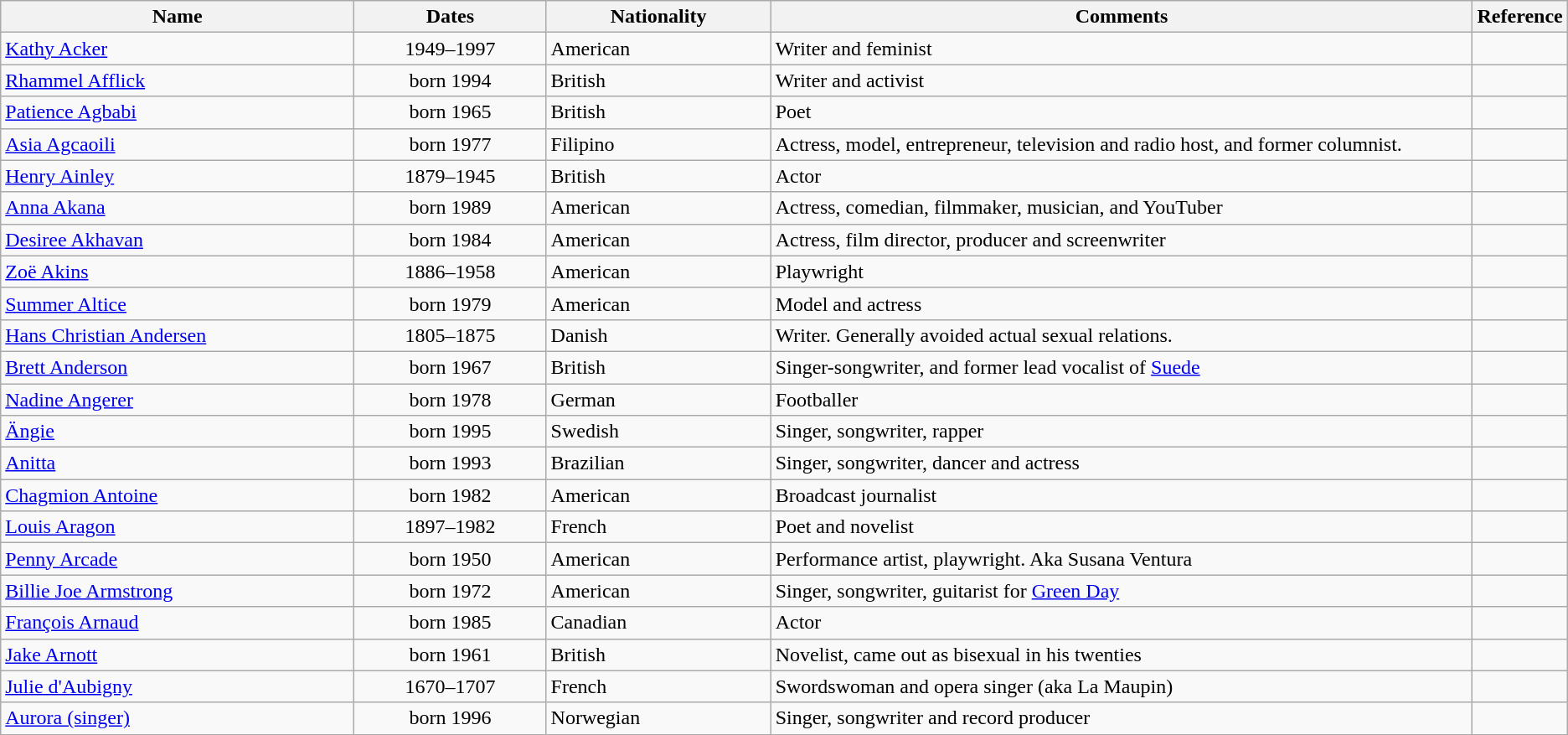<table class="wikitable sortable plainrowheaders">
<tr>
<th style="width:24%;">Name</th>
<th style="width:13%;">Dates</th>
<th style="width:15%;">Nationality</th>
<th style="width:50%;">Comments</th>
<th style="width:3%;">Reference</th>
</tr>
<tr valign="top">
<td><a href='#'>Kathy Acker</a></td>
<td align=center>1949–1997</td>
<td>American</td>
<td>Writer and feminist</td>
<td></td>
</tr>
<tr>
<td><a href='#'>Rhammel Afflick</a></td>
<td align=center>born 1994</td>
<td>British</td>
<td>Writer and activist</td>
<td></td>
</tr>
<tr>
<td><a href='#'>Patience Agbabi</a></td>
<td align=center>born 1965</td>
<td>British</td>
<td>Poet</td>
<td></td>
</tr>
<tr>
<td><a href='#'>Asia Agcaoili</a></td>
<td align=center>born 1977</td>
<td>Filipino</td>
<td>Actress, model, entrepreneur, television and radio host, and former columnist.</td>
<td></td>
</tr>
<tr>
<td><a href='#'>Henry Ainley</a></td>
<td align=center>1879–1945</td>
<td>British</td>
<td>Actor</td>
<td></td>
</tr>
<tr>
<td><a href='#'>Anna Akana</a></td>
<td align=center>born 1989</td>
<td>American</td>
<td>Actress, comedian, filmmaker, musician, and YouTuber</td>
<td></td>
</tr>
<tr>
<td><a href='#'>Desiree Akhavan</a></td>
<td align=center>born 1984</td>
<td>American</td>
<td>Actress, film director, producer and screenwriter</td>
<td></td>
</tr>
<tr>
<td><a href='#'>Zoë Akins</a></td>
<td align=center>1886–1958</td>
<td>American</td>
<td>Playwright</td>
<td></td>
</tr>
<tr>
<td><a href='#'>Summer Altice</a></td>
<td align=center>born 1979</td>
<td>American</td>
<td>Model and actress</td>
<td></td>
</tr>
<tr>
<td><a href='#'>Hans Christian Andersen</a></td>
<td align=center>1805–1875</td>
<td>Danish</td>
<td>Writer. Generally avoided actual sexual relations.</td>
<td></td>
</tr>
<tr>
<td><a href='#'>Brett Anderson</a></td>
<td align=center>born 1967</td>
<td>British</td>
<td>Singer-songwriter, and former lead vocalist of <a href='#'>Suede</a></td>
<td></td>
</tr>
<tr>
<td><a href='#'>Nadine Angerer</a></td>
<td align=center>born 1978</td>
<td>German</td>
<td>Footballer</td>
<td></td>
</tr>
<tr>
<td><a href='#'>Ängie</a></td>
<td align=center>born 1995</td>
<td>Swedish</td>
<td>Singer, songwriter, rapper</td>
<td></td>
</tr>
<tr>
<td><a href='#'>Anitta</a></td>
<td align=center>born 1993</td>
<td>Brazilian</td>
<td>Singer, songwriter, dancer and actress</td>
<td></td>
</tr>
<tr>
<td><a href='#'>Chagmion Antoine</a></td>
<td align=center>born 1982</td>
<td>American</td>
<td>Broadcast journalist</td>
<td></td>
</tr>
<tr>
<td><a href='#'>Louis Aragon</a></td>
<td align=center>1897–1982</td>
<td>French</td>
<td>Poet and novelist</td>
<td></td>
</tr>
<tr>
<td><a href='#'>Penny Arcade</a></td>
<td align=center>born 1950</td>
<td>American</td>
<td>Performance artist, playwright. Aka Susana Ventura</td>
<td></td>
</tr>
<tr>
<td><a href='#'>Billie Joe Armstrong</a></td>
<td align=center>born 1972</td>
<td>American</td>
<td>Singer, songwriter, guitarist for <a href='#'>Green Day</a></td>
<td></td>
</tr>
<tr>
<td><a href='#'>François Arnaud</a></td>
<td align=center>born 1985</td>
<td>Canadian</td>
<td>Actor</td>
<td></td>
</tr>
<tr>
<td><a href='#'>Jake Arnott</a></td>
<td align=center>born 1961</td>
<td>British</td>
<td>Novelist, came out as bisexual in his twenties</td>
<td></td>
</tr>
<tr>
<td><a href='#'>Julie d'Aubigny</a></td>
<td align=center>1670–1707</td>
<td>French</td>
<td>Swordswoman and opera singer (aka La Maupin)</td>
<td></td>
</tr>
<tr>
<td><a href='#'>Aurora (singer)</a></td>
<td align=center>born 1996</td>
<td>Norwegian</td>
<td>Singer, songwriter and record producer</td>
<td></td>
</tr>
</table>
